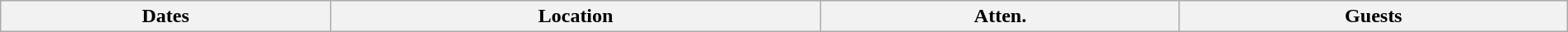<table class="wikitable" width="100%">
<tr>
<th>Dates</th>
<th>Location</th>
<th>Atten.</th>
<th>Guests<br></th>
</tr>
</table>
